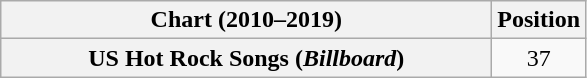<table class="wikitable sortable plainrowheaders" style="text-align: center;">
<tr>
<th scope="col" style="width:20em;">Chart (2010–2019)</th>
<th scope="col">Position</th>
</tr>
<tr>
<th scope="row">US Hot Rock Songs (<em>Billboard</em>)</th>
<td>37</td>
</tr>
</table>
